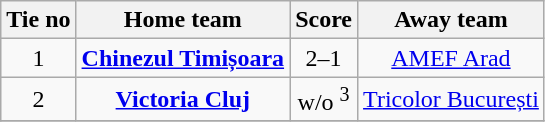<table class="wikitable" style="text-align: center">
<tr>
<th>Tie no</th>
<th>Home team</th>
<th>Score</th>
<th>Away team</th>
</tr>
<tr>
<td>1</td>
<td><strong><a href='#'>Chinezul Timișoara</a></strong></td>
<td>2–1</td>
<td><a href='#'>AMEF Arad</a></td>
</tr>
<tr>
<td>2</td>
<td><strong><a href='#'>Victoria Cluj</a></strong></td>
<td>w/o <sup>3</sup></td>
<td><a href='#'>Tricolor București</a></td>
</tr>
<tr>
</tr>
</table>
